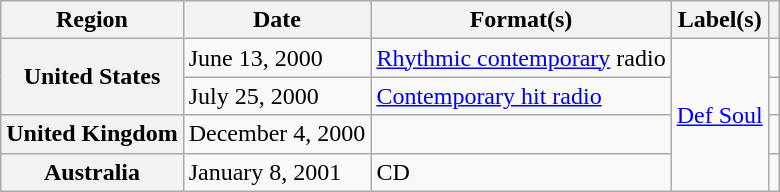<table class="wikitable plainrowheaders">
<tr>
<th scope="col">Region</th>
<th scope="col">Date</th>
<th scope="col">Format(s)</th>
<th scope="col">Label(s)</th>
<th scope="col"></th>
</tr>
<tr>
<th scope="row" rowspan="2">United States</th>
<td>June 13, 2000</td>
<td><a href='#'>Rhythmic contemporary</a> radio</td>
<td rowspan="4"><a href='#'>Def Soul</a></td>
<td align="center"></td>
</tr>
<tr>
<td>July 25, 2000</td>
<td><a href='#'>Contemporary hit radio</a></td>
<td align="center"></td>
</tr>
<tr>
<th scope="row">United Kingdom</th>
<td>December 4, 2000</td>
<td></td>
<td align="center"></td>
</tr>
<tr>
<th scope="row">Australia</th>
<td>January 8, 2001</td>
<td>CD</td>
<td align="center"></td>
</tr>
</table>
